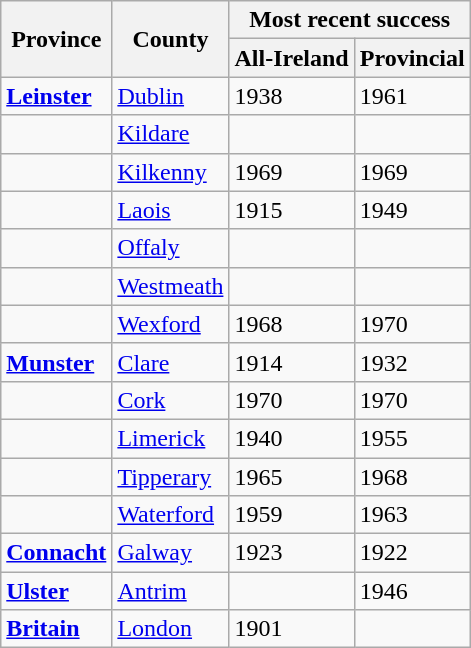<table class="wikitable">
<tr>
<th rowspan="2">Province</th>
<th rowspan="2">County</th>
<th colspan="3">Most recent success</th>
</tr>
<tr>
<th>All-Ireland</th>
<th>Provincial</th>
</tr>
<tr>
<td><strong><a href='#'>Leinster</a></strong></td>
<td><a href='#'>Dublin</a></td>
<td>1938</td>
<td>1961</td>
</tr>
<tr>
<td></td>
<td><a href='#'>Kildare</a></td>
<td></td>
<td></td>
</tr>
<tr>
<td></td>
<td><a href='#'>Kilkenny</a></td>
<td>1969</td>
<td>1969</td>
</tr>
<tr>
<td></td>
<td><a href='#'>Laois</a></td>
<td>1915</td>
<td>1949</td>
</tr>
<tr>
<td></td>
<td><a href='#'>Offaly</a></td>
<td></td>
<td></td>
</tr>
<tr>
<td></td>
<td><a href='#'>Westmeath</a></td>
<td></td>
<td></td>
</tr>
<tr>
<td></td>
<td><a href='#'>Wexford</a></td>
<td>1968</td>
<td>1970</td>
</tr>
<tr>
<td><strong><a href='#'>Munster</a></strong></td>
<td><a href='#'>Clare</a></td>
<td>1914</td>
<td>1932</td>
</tr>
<tr>
<td></td>
<td><a href='#'>Cork</a></td>
<td>1970</td>
<td>1970</td>
</tr>
<tr>
<td></td>
<td><a href='#'>Limerick</a></td>
<td>1940</td>
<td>1955</td>
</tr>
<tr>
<td></td>
<td><a href='#'>Tipperary</a></td>
<td>1965</td>
<td>1968</td>
</tr>
<tr>
<td></td>
<td><a href='#'>Waterford</a></td>
<td>1959</td>
<td>1963</td>
</tr>
<tr>
<td><strong><a href='#'>Connacht</a></strong></td>
<td><a href='#'>Galway</a></td>
<td>1923</td>
<td>1922</td>
</tr>
<tr>
<td><strong><a href='#'>Ulster</a></strong></td>
<td><a href='#'>Antrim</a></td>
<td></td>
<td>1946</td>
</tr>
<tr>
<td><strong><a href='#'>Britain</a></strong></td>
<td><a href='#'>London</a></td>
<td>1901</td>
<td></td>
</tr>
</table>
